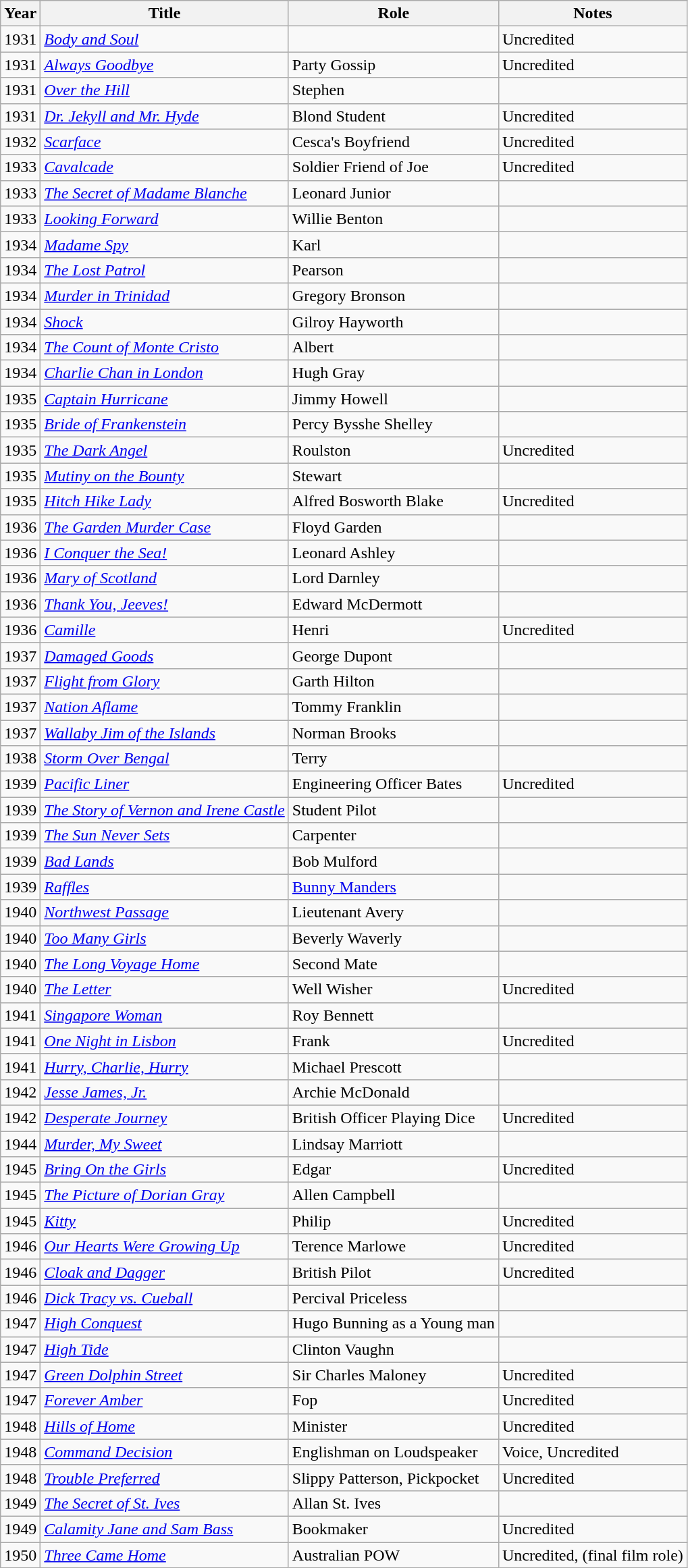<table class="wikitable sortable">
<tr>
<th>Year</th>
<th>Title</th>
<th>Role</th>
<th class="unsortable">Notes</th>
</tr>
<tr>
<td>1931</td>
<td><em><a href='#'>Body and Soul</a></em></td>
<td></td>
<td>Uncredited</td>
</tr>
<tr>
<td>1931</td>
<td><em><a href='#'>Always Goodbye</a></em></td>
<td>Party Gossip</td>
<td>Uncredited</td>
</tr>
<tr>
<td>1931</td>
<td><em><a href='#'>Over the Hill</a></em></td>
<td>Stephen</td>
<td></td>
</tr>
<tr>
<td>1931</td>
<td><em><a href='#'>Dr. Jekyll and Mr. Hyde</a></em></td>
<td>Blond Student</td>
<td>Uncredited</td>
</tr>
<tr>
<td>1932</td>
<td><em><a href='#'>Scarface</a></em></td>
<td>Cesca's Boyfriend</td>
<td>Uncredited</td>
</tr>
<tr>
<td>1933</td>
<td><em><a href='#'>Cavalcade</a></em></td>
<td>Soldier Friend of Joe</td>
<td>Uncredited</td>
</tr>
<tr>
<td>1933</td>
<td data-sort-value="Secret of Madame Blanche, The"><em><a href='#'>The Secret of Madame Blanche</a></em></td>
<td>Leonard Junior</td>
<td></td>
</tr>
<tr>
<td>1933</td>
<td><em><a href='#'>Looking Forward</a></em></td>
<td>Willie Benton</td>
<td></td>
</tr>
<tr>
<td>1934</td>
<td><em><a href='#'>Madame Spy</a></em></td>
<td>Karl</td>
<td></td>
</tr>
<tr>
<td>1934</td>
<td data-sort-value="Lost Patrol, The"><em><a href='#'>The Lost Patrol</a></em></td>
<td>Pearson</td>
<td></td>
</tr>
<tr>
<td>1934</td>
<td><em><a href='#'>Murder in Trinidad</a></em></td>
<td>Gregory Bronson</td>
<td></td>
</tr>
<tr>
<td>1934</td>
<td><em><a href='#'>Shock</a></em></td>
<td>Gilroy Hayworth</td>
<td></td>
</tr>
<tr>
<td>1934</td>
<td data-sort-value="Count of Monte Cristo, The"><em><a href='#'>The Count of Monte Cristo</a></em></td>
<td>Albert</td>
<td></td>
</tr>
<tr>
<td>1934</td>
<td><em><a href='#'>Charlie Chan in London</a></em></td>
<td>Hugh Gray</td>
<td></td>
</tr>
<tr>
<td>1935</td>
<td><em><a href='#'>Captain Hurricane</a></em></td>
<td>Jimmy Howell</td>
<td></td>
</tr>
<tr>
<td>1935</td>
<td data-sort-value="Bride of Frankenstein, The"><em><a href='#'>Bride of Frankenstein</a></em></td>
<td>Percy Bysshe Shelley</td>
<td></td>
</tr>
<tr>
<td>1935</td>
<td data-sort-value="Dark Angel, The"><em><a href='#'>The Dark Angel</a></em></td>
<td>Roulston</td>
<td>Uncredited</td>
</tr>
<tr>
<td>1935</td>
<td><em><a href='#'>Mutiny on the Bounty</a></em></td>
<td>Stewart</td>
<td></td>
</tr>
<tr>
<td>1935</td>
<td><em><a href='#'>Hitch Hike Lady</a></em></td>
<td>Alfred Bosworth Blake</td>
<td>Uncredited</td>
</tr>
<tr>
<td>1936</td>
<td data-sort-value="Garden Murder Case, The"><em><a href='#'>The Garden Murder Case</a></em></td>
<td>Floyd Garden</td>
<td></td>
</tr>
<tr>
<td>1936</td>
<td><em><a href='#'>I Conquer the Sea!</a></em></td>
<td>Leonard Ashley</td>
<td></td>
</tr>
<tr>
<td>1936</td>
<td><em><a href='#'>Mary of Scotland</a></em></td>
<td>Lord Darnley</td>
<td></td>
</tr>
<tr>
<td>1936</td>
<td><em><a href='#'>Thank You, Jeeves!</a></em></td>
<td>Edward McDermott</td>
<td></td>
</tr>
<tr>
<td>1936</td>
<td><em><a href='#'>Camille</a></em></td>
<td>Henri</td>
<td>Uncredited</td>
</tr>
<tr>
<td>1937</td>
<td><em><a href='#'>Damaged Goods</a></em></td>
<td>George Dupont</td>
<td></td>
</tr>
<tr>
<td>1937</td>
<td><em><a href='#'>Flight from Glory</a></em></td>
<td>Garth Hilton</td>
<td></td>
</tr>
<tr>
<td>1937</td>
<td><em><a href='#'>Nation Aflame</a></em></td>
<td>Tommy Franklin</td>
<td></td>
</tr>
<tr>
<td>1937</td>
<td><em><a href='#'>Wallaby Jim of the Islands</a></em></td>
<td>Norman Brooks</td>
<td></td>
</tr>
<tr>
<td>1938</td>
<td><em><a href='#'>Storm Over Bengal</a></em></td>
<td>Terry</td>
<td></td>
</tr>
<tr>
<td>1939</td>
<td><em><a href='#'>Pacific Liner</a></em></td>
<td>Engineering Officer Bates</td>
<td>Uncredited</td>
</tr>
<tr>
<td>1939</td>
<td data-sort-value="Story of Vernon and Irene Castle, The"><em><a href='#'>The Story of Vernon and Irene Castle</a></em></td>
<td>Student Pilot</td>
<td></td>
</tr>
<tr>
<td>1939</td>
<td data-sort-value="Sun Never Sets, The"><em><a href='#'>The Sun Never Sets</a></em></td>
<td>Carpenter</td>
<td></td>
</tr>
<tr>
<td>1939</td>
<td><em><a href='#'>Bad Lands</a></em></td>
<td>Bob Mulford</td>
<td></td>
</tr>
<tr>
<td>1939</td>
<td><em><a href='#'>Raffles</a></em></td>
<td><a href='#'>Bunny Manders</a></td>
<td></td>
</tr>
<tr>
<td>1940</td>
<td><em><a href='#'>Northwest Passage</a></em></td>
<td>Lieutenant Avery</td>
<td></td>
</tr>
<tr>
<td>1940</td>
<td><em><a href='#'>Too Many Girls</a></em></td>
<td>Beverly Waverly</td>
<td></td>
</tr>
<tr>
<td>1940</td>
<td data-sort-value="Long Voyage Home, The"><em><a href='#'>The Long Voyage Home</a></em></td>
<td>Second Mate</td>
<td></td>
</tr>
<tr>
<td>1940</td>
<td data-sort-value="Letter, The"><em><a href='#'>The Letter</a></em></td>
<td>Well Wisher</td>
<td>Uncredited</td>
</tr>
<tr>
<td>1941</td>
<td><em><a href='#'>Singapore Woman</a></em></td>
<td>Roy Bennett</td>
<td></td>
</tr>
<tr>
<td>1941</td>
<td><em><a href='#'>One Night in Lisbon</a></em></td>
<td>Frank</td>
<td>Uncredited</td>
</tr>
<tr>
<td>1941</td>
<td><em><a href='#'>Hurry, Charlie, Hurry</a></em></td>
<td>Michael Prescott</td>
<td></td>
</tr>
<tr>
<td>1942</td>
<td><em><a href='#'>Jesse James, Jr.</a></em></td>
<td>Archie McDonald</td>
<td></td>
</tr>
<tr>
<td>1942</td>
<td><em><a href='#'>Desperate Journey</a></em></td>
<td>British Officer Playing Dice</td>
<td>Uncredited</td>
</tr>
<tr>
<td>1944</td>
<td><em><a href='#'>Murder, My Sweet</a></em></td>
<td>Lindsay Marriott</td>
<td></td>
</tr>
<tr>
<td>1945</td>
<td><em><a href='#'>Bring On the Girls</a></em></td>
<td>Edgar</td>
<td>Uncredited</td>
</tr>
<tr>
<td>1945</td>
<td data-sort-value="Picture of Dorian Gray, The"><em><a href='#'>The Picture of Dorian Gray</a></em></td>
<td>Allen Campbell</td>
<td></td>
</tr>
<tr>
<td>1945</td>
<td><em><a href='#'>Kitty</a></em></td>
<td>Philip</td>
<td>Uncredited</td>
</tr>
<tr>
<td>1946</td>
<td><em><a href='#'>Our Hearts Were Growing Up</a></em></td>
<td>Terence Marlowe</td>
<td>Uncredited</td>
</tr>
<tr>
<td>1946</td>
<td><em><a href='#'>Cloak and Dagger</a></em></td>
<td>British Pilot</td>
<td>Uncredited</td>
</tr>
<tr>
<td>1946</td>
<td><em><a href='#'>Dick Tracy vs. Cueball</a></em></td>
<td>Percival Priceless</td>
<td></td>
</tr>
<tr>
<td>1947</td>
<td><em><a href='#'>High Conquest</a></em></td>
<td>Hugo Bunning as a Young man</td>
<td></td>
</tr>
<tr>
<td>1947</td>
<td><em><a href='#'>High Tide</a></em></td>
<td>Clinton Vaughn</td>
<td></td>
</tr>
<tr>
<td>1947</td>
<td><em><a href='#'>Green Dolphin Street</a></em></td>
<td>Sir Charles Maloney</td>
<td>Uncredited</td>
</tr>
<tr>
<td>1947</td>
<td><em><a href='#'>Forever Amber</a></em></td>
<td>Fop</td>
<td>Uncredited</td>
</tr>
<tr>
<td>1948</td>
<td><em><a href='#'>Hills of Home</a></em></td>
<td>Minister</td>
<td>Uncredited</td>
</tr>
<tr>
<td>1948</td>
<td><em><a href='#'>Command Decision</a></em></td>
<td>Englishman on Loudspeaker</td>
<td>Voice, Uncredited</td>
</tr>
<tr>
<td>1948</td>
<td><em><a href='#'>Trouble Preferred</a></em></td>
<td>Slippy Patterson, Pickpocket</td>
<td>Uncredited</td>
</tr>
<tr>
<td>1949</td>
<td data-sort-value="Secret of St. Ives, The"><em><a href='#'>The Secret of St. Ives</a></em></td>
<td>Allan St. Ives</td>
<td></td>
</tr>
<tr>
<td>1949</td>
<td><em><a href='#'>Calamity Jane and Sam Bass</a></em></td>
<td>Bookmaker</td>
<td>Uncredited</td>
</tr>
<tr>
<td>1950</td>
<td><em><a href='#'>Three Came Home</a></em></td>
<td>Australian POW</td>
<td>Uncredited, (final film role)</td>
</tr>
</table>
